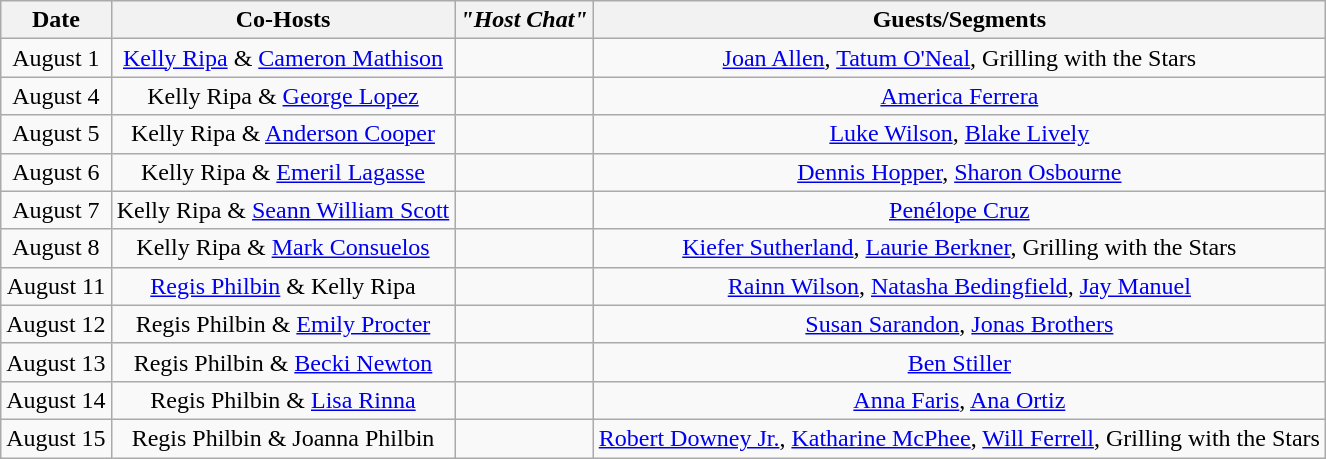<table class="wikitable sortable" style="text-align:center;">
<tr>
<th>Date</th>
<th>Co-Hosts</th>
<th><em>"Host Chat"</em></th>
<th>Guests/Segments</th>
</tr>
<tr>
<td>August 1</td>
<td><a href='#'>Kelly Ripa</a> & <a href='#'>Cameron Mathison</a></td>
<td></td>
<td><a href='#'>Joan Allen</a>, <a href='#'>Tatum O'Neal</a>, Grilling with the Stars</td>
</tr>
<tr>
<td>August 4</td>
<td>Kelly Ripa & <a href='#'>George Lopez</a></td>
<td></td>
<td><a href='#'>America Ferrera</a></td>
</tr>
<tr>
<td>August 5</td>
<td>Kelly Ripa & <a href='#'>Anderson Cooper</a></td>
<td></td>
<td><a href='#'>Luke Wilson</a>, <a href='#'>Blake Lively</a></td>
</tr>
<tr>
<td>August 6</td>
<td>Kelly Ripa & <a href='#'>Emeril Lagasse</a></td>
<td></td>
<td><a href='#'>Dennis Hopper</a>, <a href='#'>Sharon Osbourne</a></td>
</tr>
<tr>
<td>August 7</td>
<td>Kelly Ripa & <a href='#'>Seann William Scott</a></td>
<td></td>
<td><a href='#'>Penélope Cruz</a></td>
</tr>
<tr>
<td>August 8</td>
<td>Kelly Ripa & <a href='#'>Mark Consuelos</a></td>
<td></td>
<td><a href='#'>Kiefer Sutherland</a>, <a href='#'>Laurie Berkner</a>, Grilling with the Stars</td>
</tr>
<tr>
<td>August 11</td>
<td><a href='#'>Regis Philbin</a> & Kelly Ripa</td>
<td></td>
<td><a href='#'>Rainn Wilson</a>, <a href='#'>Natasha Bedingfield</a>, <a href='#'>Jay Manuel</a></td>
</tr>
<tr>
<td>August 12</td>
<td>Regis Philbin & <a href='#'>Emily Procter</a></td>
<td></td>
<td><a href='#'>Susan Sarandon</a>, <a href='#'>Jonas Brothers</a></td>
</tr>
<tr>
<td>August 13</td>
<td>Regis Philbin & <a href='#'>Becki Newton</a></td>
<td></td>
<td><a href='#'>Ben Stiller</a></td>
</tr>
<tr>
<td>August 14</td>
<td>Regis Philbin & <a href='#'>Lisa Rinna</a></td>
<td></td>
<td><a href='#'>Anna Faris</a>, <a href='#'>Ana Ortiz</a></td>
</tr>
<tr>
<td>August 15</td>
<td>Regis Philbin & Joanna Philbin</td>
<td></td>
<td><a href='#'>Robert Downey Jr.</a>, <a href='#'>Katharine McPhee</a>, <a href='#'>Will Ferrell</a>, Grilling with the Stars</td>
</tr>
</table>
